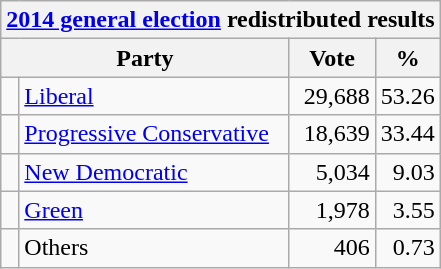<table class="wikitable">
<tr>
<th colspan="4"><a href='#'>2014 general election</a> redistributed results</th>
</tr>
<tr>
<th bgcolor="#DDDDFF" width="130px" colspan="2">Party</th>
<th bgcolor="#DDDDFF" width="50px">Vote</th>
<th bgcolor="#DDDDFF" width="30px">%</th>
</tr>
<tr>
<td> </td>
<td><a href='#'>Liberal</a></td>
<td align=right>29,688</td>
<td align=right>53.26</td>
</tr>
<tr>
<td> </td>
<td><a href='#'>Progressive Conservative</a></td>
<td align=right>18,639</td>
<td align=right>33.44</td>
</tr>
<tr>
<td> </td>
<td><a href='#'>New Democratic</a></td>
<td align=right>5,034</td>
<td align=right>9.03</td>
</tr>
<tr>
<td> </td>
<td><a href='#'>Green</a></td>
<td align=right>1,978</td>
<td align=right>3.55</td>
</tr>
<tr>
<td> </td>
<td>Others</td>
<td align=right>406</td>
<td align=right>0.73</td>
</tr>
</table>
